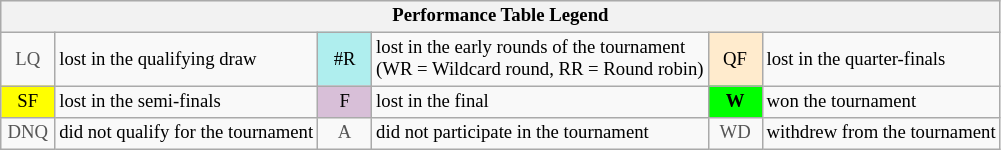<table class="wikitable" style="font-size:78%;">
<tr bgcolor="#efefef">
<th colspan="6">Performance Table Legend</th>
</tr>
<tr>
<td align="center" style="color:#555555;" width="30">LQ</td>
<td>lost in the qualifying draw</td>
<td align="center" style="background:#afeeee;">#R</td>
<td>lost in the early rounds of the tournament<br>(WR = Wildcard round, RR = Round robin)</td>
<td align="center" style="background:#ffebcd;">QF</td>
<td>lost in the quarter-finals</td>
</tr>
<tr>
<td align="center" style="background:yellow;">SF</td>
<td>lost in the semi-finals</td>
<td align="center" style="background:#D8BFD8;">F</td>
<td>lost in the final</td>
<td align="center" style="background:#00ff00;"><strong>W</strong></td>
<td>won the tournament</td>
</tr>
<tr>
<td align="center" style="color:#555555;" width="30">DNQ</td>
<td>did not qualify for the tournament</td>
<td align="center" style="color:#555555;" width="30">A</td>
<td>did not participate in the tournament</td>
<td align="center" style="color:#555555;" width="30">WD</td>
<td>withdrew from the tournament</td>
</tr>
</table>
